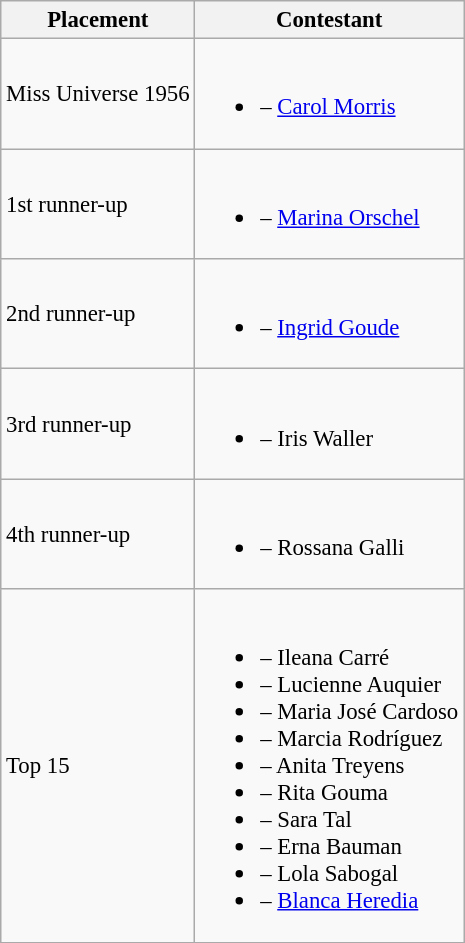<table class="wikitable sortable" style="font-size:95%;">
<tr>
<th>Placement</th>
<th>Contestant</th>
</tr>
<tr>
<td>Miss Universe 1956</td>
<td><br><ul><li> – <a href='#'>Carol Morris</a></li></ul></td>
</tr>
<tr>
<td>1st runner-up</td>
<td><br><ul><li> – <a href='#'>Marina Orschel</a></li></ul></td>
</tr>
<tr>
<td>2nd runner-up</td>
<td><br><ul><li> – <a href='#'>Ingrid Goude</a></li></ul></td>
</tr>
<tr>
<td>3rd runner-up</td>
<td><br><ul><li> – Iris Waller</li></ul></td>
</tr>
<tr>
<td>4th runner-up</td>
<td><br><ul><li> – Rossana Galli</li></ul></td>
</tr>
<tr>
<td>Top 15</td>
<td><br><ul><li> – Ileana Carré</li><li> – Lucienne Auquier</li><li> – Maria José Cardoso</li><li> – Marcia Rodríguez</li><li> – Anita Treyens</li><li> – Rita Gouma</li><li> – Sara Tal</li><li> – Erna Bauman</li><li> – Lola Sabogal</li><li> – <a href='#'>Blanca Heredia</a></li></ul></td>
</tr>
</table>
